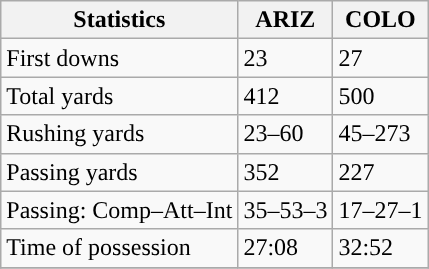<table class="wikitable" style="float: left;">
<tr>
<th>Statistics</th>
<th>ARIZ</th>
<th>COLO</th>
</tr>
<tr>
<td>First downs</td>
<td>23</td>
<td>27</td>
</tr>
<tr>
<td>Total yards</td>
<td>412</td>
<td>500</td>
</tr>
<tr>
<td>Rushing yards</td>
<td>23–60</td>
<td>45–273</td>
</tr>
<tr>
<td>Passing yards</td>
<td>352</td>
<td>227</td>
</tr>
<tr>
<td>Passing: Comp–Att–Int</td>
<td>35–53–3</td>
<td>17–27–1</td>
</tr>
<tr>
<td>Time of possession</td>
<td>27:08</td>
<td>32:52</td>
</tr>
<tr>
</tr>
</table>
